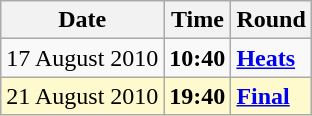<table class="wikitable">
<tr>
<th>Date</th>
<th>Time</th>
<th>Round</th>
</tr>
<tr>
<td>17 August 2010</td>
<td><strong>10:40</strong></td>
<td><strong><a href='#'>Heats</a></strong></td>
</tr>
<tr style=background:lemonchiffon>
<td>21 August 2010</td>
<td><strong>19:40</strong></td>
<td><strong><a href='#'>Final</a></strong></td>
</tr>
</table>
